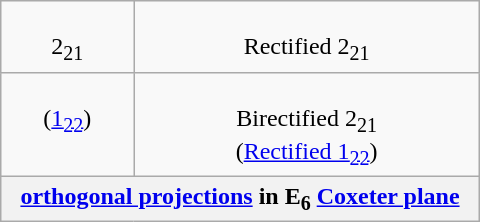<table class=wikitable width=320 align=right style="margin-left:1em">
<tr align=center valign=top>
<td><br>2<sub>21</sub><br></td>
<td><br>Rectified 2<sub>21</sub><br></td>
</tr>
<tr align=center valign=top>
<td><br>(<a href='#'>1<sub>22</sub></a>)<br></td>
<td><br>Birectified 2<sub>21</sub><br>(<a href='#'>Rectified 1<sub>22</sub></a>)<br></td>
</tr>
<tr valign=top>
<th colspan=3><a href='#'>orthogonal projections</a> in E<sub>6</sub> <a href='#'>Coxeter plane</a></th>
</tr>
</table>
